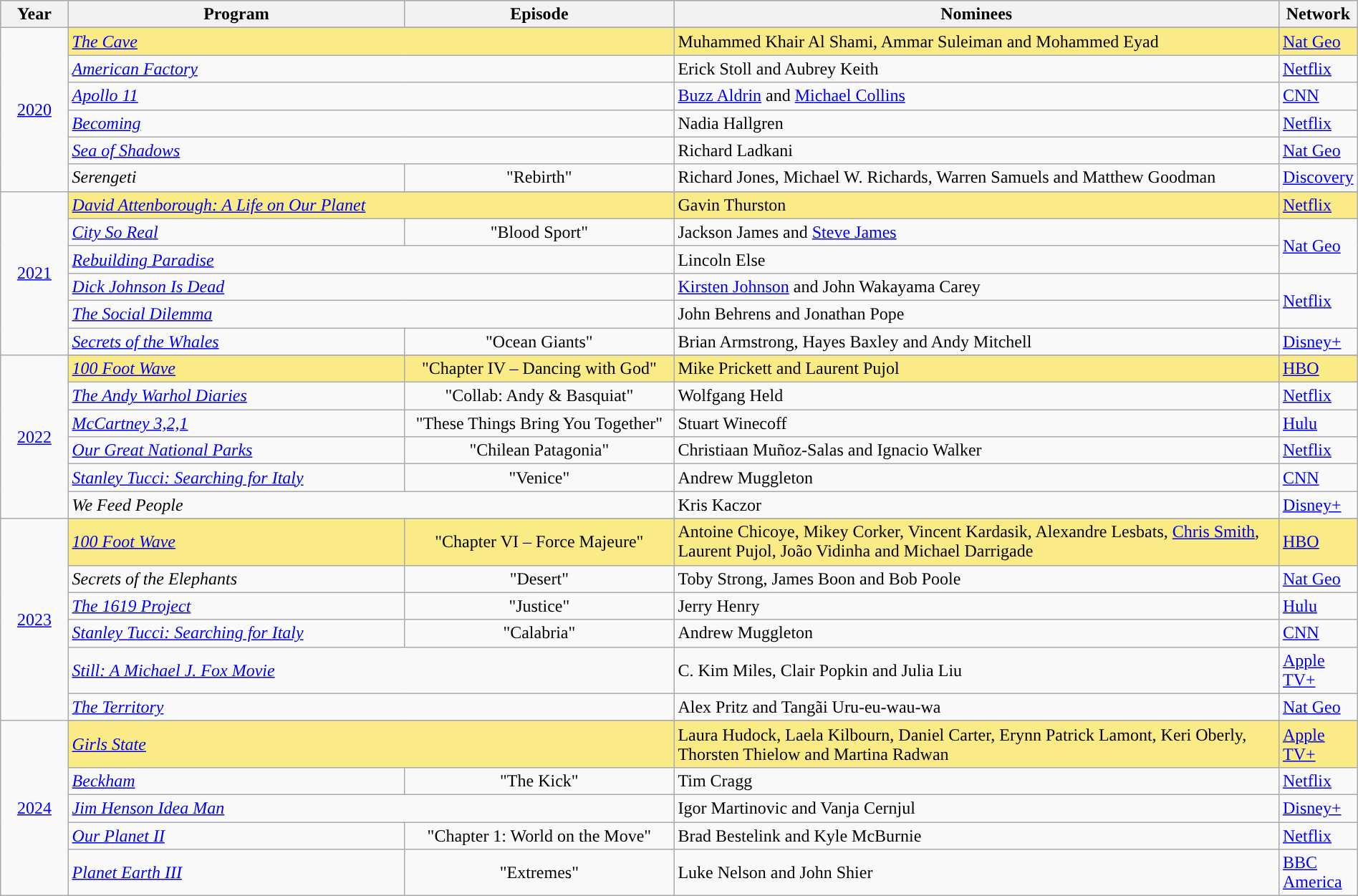<table class="wikitable" style="width:100%">
<tr style="background:#bebebe;">
<th style="width:5%;">Year</th>
<th style="width:25%;">Program</th>
<th style="width:20%;">Episode</th>
<th style="width:45%;">Nominees</th>
<th style="width:5%;">Network</th>
</tr>
<tr>
<td rowspan=7 style="text-align:center;"><a href='#'>2020</a><br></td>
</tr>
<tr style="background:#FAEB86;">
<td colspan=2><em><a href='#'>The Cave</a></em></td>
<td>Muhammed Khair Al Shami, Ammar Suleiman and Mohammed Eyad</td>
<td><a href='#'>Nat Geo</a></td>
</tr>
<tr>
<td colspan=2><em><a href='#'>American Factory</a></em></td>
<td>Erick Stoll and Aubrey Keith</td>
<td><a href='#'>Netflix</a></td>
</tr>
<tr>
<td colspan=2><em><a href='#'>Apollo 11</a></em></td>
<td><a href='#'>Buzz Aldrin</a> and <a href='#'>Michael Collins</a></td>
<td><a href='#'>CNN</a></td>
</tr>
<tr>
<td colspan=2><em><a href='#'>Becoming</a></em></td>
<td>Nadia Hallgren</td>
<td><a href='#'>Netflix</a></td>
</tr>
<tr>
<td colspan=2><em><a href='#'>Sea of Shadows</a></em></td>
<td>Richard Ladkani</td>
<td><a href='#'>Nat Geo</a></td>
</tr>
<tr>
<td><em>Serengeti</em></td>
<td align=center>"Rebirth"</td>
<td>Richard Jones, Michael W. Richards, Warren Samuels and Matthew Goodman</td>
<td><a href='#'>Discovery</a></td>
</tr>
<tr>
<td rowspan=7 style="text-align:center;"><a href='#'>2021</a><br></td>
</tr>
<tr style="background:#FAEB86;">
<td colspan=2><em><a href='#'>David Attenborough: A Life on Our Planet</a></em></td>
<td>Gavin Thurston</td>
<td><a href='#'>Netflix</a></td>
</tr>
<tr>
<td><em><a href='#'>City So Real</a></em></td>
<td align=center>"Blood Sport"</td>
<td>Jackson James and <a href='#'>Steve James</a></td>
<td rowspan="2"><a href='#'>Nat Geo</a></td>
</tr>
<tr>
<td colspan=2><em><a href='#'>Rebuilding Paradise</a></em></td>
<td>Lincoln Else</td>
</tr>
<tr>
<td colspan=2><em><a href='#'>Dick Johnson Is Dead</a></em></td>
<td><a href='#'>Kirsten Johnson</a> and John Wakayama Carey</td>
<td rowspan="2"><a href='#'>Netflix</a></td>
</tr>
<tr>
<td colspan="2"><em><a href='#'>The Social Dilemma</a></em></td>
<td>John Behrens and Jonathan Pope</td>
</tr>
<tr>
<td><em><a href='#'>Secrets of the Whales</a></em></td>
<td align=center>"Ocean Giants"</td>
<td>Brian Armstrong, Hayes Baxley and Andy Mitchell</td>
<td><a href='#'>Disney+</a></td>
</tr>
<tr>
<td rowspan=7 style="text-align:center;"><a href='#'>2022</a><br></td>
</tr>
<tr style="background:#FAEB86;">
<td><em><a href='#'>100 Foot Wave</a></em></td>
<td align=center>"Chapter IV – Dancing with God"</td>
<td>Mike Prickett and Laurent Pujol</td>
<td><a href='#'>HBO</a></td>
</tr>
<tr>
<td><em><a href='#'>The Andy Warhol Diaries</a></em></td>
<td align=center>"Collab: Andy & Basquiat"</td>
<td>Wolfgang Held</td>
<td><a href='#'>Netflix</a></td>
</tr>
<tr>
<td><em><a href='#'>McCartney 3,2,1</a></em></td>
<td align=center>"These Things Bring You Together"</td>
<td>Stuart Winecoff</td>
<td><a href='#'>Hulu</a></td>
</tr>
<tr>
<td><em><a href='#'>Our Great National Parks</a></em></td>
<td align=center>"Chilean Patagonia"</td>
<td>Christiaan Muñoz-Salas and Ignacio Walker</td>
<td><a href='#'>Netflix</a></td>
</tr>
<tr>
<td><em><a href='#'>Stanley Tucci: Searching for Italy</a></em></td>
<td align=center>"Venice"</td>
<td>Andrew Muggleton</td>
<td><a href='#'>CNN</a></td>
</tr>
<tr>
<td colspan="2"><em>We Feed People</em></td>
<td>Kris Kaczor</td>
<td><a href='#'>Disney+</a></td>
</tr>
<tr>
<td rowspan=7 style="text-align:center;"><a href='#'>2023</a><br></td>
</tr>
<tr style="background:#FAEB86;">
<td><em><a href='#'>100 Foot Wave</a></em></td>
<td align=center>"Chapter VI – Force Majeure"</td>
<td>Antoine Chicoye, Mikey Corker, Vincent Kardasik, Alexandre Lesbats, <a href='#'>Chris Smith</a>, Laurent Pujol, João Vidinha and Michael Darrigade</td>
<td><a href='#'>HBO</a></td>
</tr>
<tr>
<td><em>Secrets of the Elephants</em></td>
<td align=center>"Desert"</td>
<td>Toby Strong, James Boon and Bob Poole</td>
<td><a href='#'>Nat Geo</a></td>
</tr>
<tr>
<td><em><a href='#'>The 1619 Project</a></em></td>
<td align=center>"Justice"</td>
<td>Jerry Henry</td>
<td><a href='#'>Hulu</a></td>
</tr>
<tr>
<td><em><a href='#'>Stanley Tucci: Searching for Italy</a></em></td>
<td align=center>"Calabria"</td>
<td>Andrew Muggleton</td>
<td><a href='#'>CNN</a></td>
</tr>
<tr>
<td colspan="2"><em><a href='#'>Still: A Michael J. Fox Movie</a></em></td>
<td>C. Kim Miles, Clair Popkin and Julia Liu</td>
<td><a href='#'>Apple TV+</a></td>
</tr>
<tr>
<td colspan="2"><em><a href='#'>The Territory</a></em></td>
<td>Alex Pritz and Tangãi Uru-eu-wau-wa</td>
<td><a href='#'>Nat Geo</a></td>
</tr>
<tr>
<td rowspan=6 style="text-align:center;"><a href='#'>2024</a><br></td>
</tr>
<tr style="background:#FAEB86;">
<td colspan="2"><em><a href='#'>Girls State</a></em></td>
<td>Laura Hudock, Laela Kilbourn, Daniel Carter, Erynn Patrick Lamont, Keri Oberly, Thorsten Thielow and Martina Radwan</td>
<td><a href='#'>Apple TV+</a></td>
</tr>
<tr>
<td><em><a href='#'>Beckham</a></em></td>
<td align=center>"The Kick"</td>
<td>Tim Cragg</td>
<td><a href='#'>Netflix</a></td>
</tr>
<tr>
<td colspan="2"><em><a href='#'>Jim Henson Idea Man</a></em></td>
<td>Igor Martinovic and Vanja Cernjul</td>
<td><a href='#'>Disney+</a></td>
</tr>
<tr>
<td><em><a href='#'>Our Planet II</a></em></td>
<td align=center>"Chapter 1: World on the Move"</td>
<td>Brad Bestelink and Kyle McBurnie</td>
<td><a href='#'>Netflix</a></td>
</tr>
<tr>
<td><em><a href='#'>Planet Earth III</a></em></td>
<td align=center>"Extremes"</td>
<td>Luke Nelson and John Shier</td>
<td><a href='#'>BBC America</a></td>
</tr>
</table>
